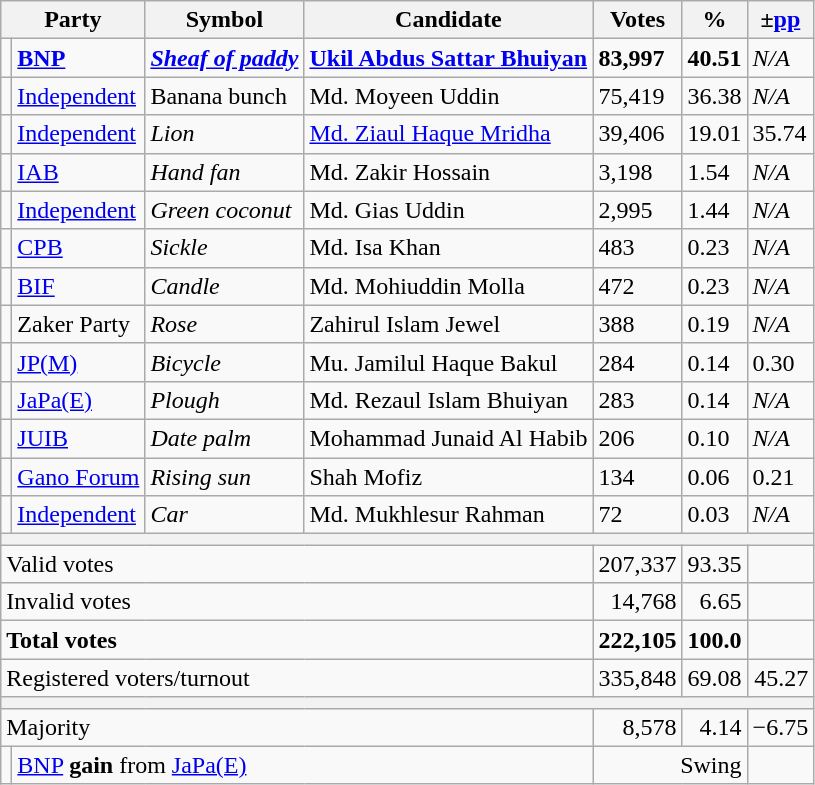<table class="wikitable defaultleft col5right col6right col7right">
<tr>
<th colspan="2">Party</th>
<th>Symbol</th>
<th>Candidate</th>
<th>Votes</th>
<th>%</th>
<th>±<a href='#'>pp</a></th>
</tr>
<tr>
<td></td>
<td><a href='#'><strong>BNP</strong></a></td>
<td><em><a href='#'><strong>Sheaf of paddy</strong></a></em></td>
<td><a href='#'><strong>Ukil Abdus Sattar Bhuiyan</strong></a></td>
<td><strong>83,997</strong></td>
<td><strong>40.51</strong></td>
<td><em>N/A</em></td>
</tr>
<tr>
<td></td>
<td><a href='#'>Independent</a></td>
<td>Banana bunch</td>
<td>Md. Moyeen Uddin</td>
<td>75,419</td>
<td>36.38</td>
<td><em>N/A</em></td>
</tr>
<tr>
<td></td>
<td><a href='#'>Independent</a></td>
<td><em>Lion</em></td>
<td><a href='#'>Md. Ziaul Haque Mridha</a></td>
<td>39,406</td>
<td>19.01</td>
<td>35.74</td>
</tr>
<tr>
<td></td>
<td><a href='#'>IAB</a></td>
<td><em>Hand fan</em></td>
<td>Md. Zakir Hossain</td>
<td>3,198</td>
<td>1.54</td>
<td><em>N/A</em></td>
</tr>
<tr>
<td></td>
<td><a href='#'>Independent</a></td>
<td><em>Green coconut</em></td>
<td>Md. Gias Uddin</td>
<td>2,995</td>
<td>1.44</td>
<td><em>N/A</em></td>
</tr>
<tr>
<td></td>
<td><a href='#'>CPB</a></td>
<td><em>Sickle</em></td>
<td>Md. Isa Khan</td>
<td>483</td>
<td>0.23</td>
<td><em>N/A</em></td>
</tr>
<tr>
<td></td>
<td><a href='#'>BIF</a></td>
<td><em>Candle</em></td>
<td>Md. Mohiuddin Molla</td>
<td>472</td>
<td>0.23</td>
<td><em>N/A</em></td>
</tr>
<tr>
<td></td>
<td>Zaker Party</td>
<td><em>Rose</em></td>
<td>Zahirul Islam Jewel</td>
<td>388</td>
<td>0.19</td>
<td><em>N/A</em></td>
</tr>
<tr>
<td></td>
<td><a href='#'>JP(M)</a></td>
<td><em>Bicycle</em></td>
<td>Mu. Jamilul Haque Bakul</td>
<td>284</td>
<td>0.14</td>
<td>0.30</td>
</tr>
<tr>
<td></td>
<td><a href='#'>JaPa(E)</a></td>
<td><em>Plough</em></td>
<td>Md. Rezaul Islam Bhuiyan</td>
<td>283</td>
<td>0.14</td>
<td><em>N/A</em></td>
</tr>
<tr>
<td></td>
<td><a href='#'>JUIB</a></td>
<td><em>Date palm</em></td>
<td>Mohammad Junaid Al Habib</td>
<td>206</td>
<td>0.10</td>
<td><em>N/A</em></td>
</tr>
<tr>
<td></td>
<td><a href='#'>Gano Forum</a></td>
<td><em>Rising sun</em></td>
<td>Shah Mofiz</td>
<td>134</td>
<td>0.06</td>
<td>0.21</td>
</tr>
<tr>
<td></td>
<td><a href='#'>Independent</a></td>
<td><em>Car</em></td>
<td>Md. Mukhlesur Rahman</td>
<td>72</td>
<td>0.03</td>
<td><em>N/A</em></td>
</tr>
<tr>
<th colspan="7"></th>
</tr>
<tr>
<td colspan="4">Valid votes</td>
<td style= "text-align:right">207,337</td>
<td style= "text-align:right">93.35</td>
<td style= "text-align:right"></td>
</tr>
<tr>
<td colspan="4">Invalid votes</td>
<td style= "text-align:right">14,768</td>
<td style= "text-align:right">6.65</td>
<td style= "text-align:right"></td>
</tr>
<tr>
<td colspan="4"><strong>Total votes</strong></td>
<td style= "text-align:right"><strong>222,105</strong></td>
<td style= "text-align:right"><strong>100.0</strong></td>
<td style= "text-align:right"></td>
</tr>
<tr>
<td colspan="4">Registered voters/turnout</td>
<td style= "text-align:right">335,848</td>
<td style= "text-align:right">69.08</td>
<td style= "text-align:right">45.27</td>
</tr>
<tr>
<th colspan="7"></th>
</tr>
<tr>
<td colspan="4">Majority</td>
<td style= "text-align:right">8,578</td>
<td style= "text-align:right">4.14</td>
<td style= "text-align:right">−6.75</td>
</tr>
<tr>
<td></td>
<td colspan="3"><a href='#'>BNP</a> <strong>gain</strong> from <a href='#'>JaPa(E)</a></td>
<td style= "text-align:right" colspan="2">Swing</td>
<td style= "text-align:right"></td>
</tr>
</table>
